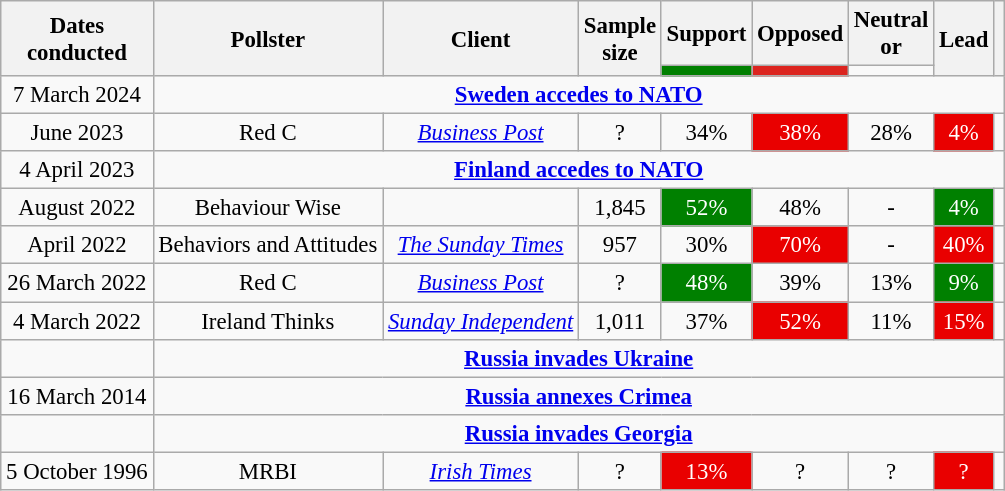<table class="wikitable sortable tpl-blanktable mw-collapsible" style="text-align:center;font-size:95%;">
<tr>
<th rowspan="2">Dates<br>conducted</th>
<th rowspan="2">Pollster</th>
<th rowspan="2">Client</th>
<th rowspan="2" class="unsortable">Sample<br>size</th>
<th>Support</th>
<th>Opposed</th>
<th data-sort-type="number">Neutral<br>or </th>
<th rowspan="2" data-sort-type="number">Lead</th>
<th rowspan="2" class="unsortable"></th>
</tr>
<tr>
<th data-sort-type="number" style="background:green;"></th>
<th data-sort-type="number" style="background:#dc241f;"></th>
</tr>
<tr>
<td>7 March 2024</td>
<td colspan="8"><strong><a href='#'>Sweden accedes to NATO</a></strong></td>
</tr>
<tr>
<td>June 2023</td>
<td>Red C</td>
<td><em><a href='#'>Business Post</a></em></td>
<td>?</td>
<td>34%</td>
<td style="background:#e90000; color:white;" data-sort-value="38%">38%</td>
<td>28%</td>
<td style="background:#e90000; color:white;" data-sort-value="4%">4%</td>
<td></td>
</tr>
<tr>
<td>4 April 2023</td>
<td colspan="8"><strong><a href='#'>Finland accedes to NATO</a></strong></td>
</tr>
<tr>
<td>August 2022</td>
<td>Behaviour Wise</td>
<td></td>
<td>1,845</td>
<td style="background:green;color:#FFFFFF;" data-sort-value="52%">52%</td>
<td>48%</td>
<td>-</td>
<td style="background:green;color:#FFFFFF;" data-sort-value="4%">4%</td>
<td></td>
</tr>
<tr>
<td>April 2022</td>
<td>Behaviors and Attitudes</td>
<td><em><a href='#'>The Sunday Times</a></em></td>
<td>957</td>
<td>30%</td>
<td style="background:#e90000; color:white;" data-sort-value="70%">70%</td>
<td>-</td>
<td style="background:#e90000; color:white;" data-sort-value="40%">40%</td>
<td></td>
</tr>
<tr>
<td>26 March 2022</td>
<td>Red C</td>
<td><em><a href='#'>Business Post</a></em></td>
<td>?</td>
<td style="background:green;color:#FFFFFF;" data-sort-value="48%">48%</td>
<td>39%</td>
<td>13%</td>
<td style="background:green;color:#FFFFFF;" data-sort-value="9%">9%</td>
<td></td>
</tr>
<tr>
<td>4 March 2022</td>
<td>Ireland Thinks</td>
<td><em><a href='#'>Sunday Independent</a></em></td>
<td>1,011</td>
<td>37%</td>
<td style="background:#e90000; color:white;" data-sort-value="52%">52%</td>
<td>11%</td>
<td style="background:#e90000; color:white;" data-sort-value="15%">15%</td>
<td></td>
</tr>
<tr>
<td></td>
<td colspan="8"><strong><a href='#'>Russia invades Ukraine</a></strong></td>
</tr>
<tr>
<td>16 March 2014</td>
<td colspan="8"><strong><a href='#'>Russia annexes Crimea</a></strong></td>
</tr>
<tr>
<td></td>
<td colspan="8"><strong><a href='#'>Russia invades Georgia</a></strong></td>
</tr>
<tr>
<td>5 October 1996</td>
<td>MRBI</td>
<td><em><a href='#'>Irish Times</a></em></td>
<td>?</td>
<td style="background:#e90000; color:white;" data-sort-value="13%">13%</td>
<td>?</td>
<td>?</td>
<td style="background:#e90000; color:white;">?</td>
<td></td>
</tr>
</table>
